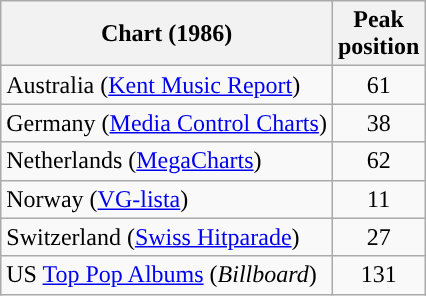<table class="wikitable">
<tr>
<th scope="col">Chart (1986)</th>
<th>Peak<br>position</th>
</tr>
<tr>
<td>Australia (<a href='#'>Kent Music Report</a>)</td>
<td style="text-align:center;">61</td>
</tr>
<tr>
<td>Germany (<a href='#'>Media Control Charts</a>)</td>
<td style="text-align:center;">38</td>
</tr>
<tr>
<td>Netherlands (<a href='#'>MegaCharts</a>)</td>
<td style="text-align:center;">62</td>
</tr>
<tr>
<td>Norway (<a href='#'>VG-lista</a>)</td>
<td style="text-align:center;">11</td>
</tr>
<tr>
<td>Switzerland (<a href='#'>Swiss Hitparade</a>)</td>
<td style="text-align:center;">27</td>
</tr>
<tr>
<td>US <a href='#'>Top Pop Albums</a> (<em>Billboard</em>)</td>
<td style="text-align:center;">131</td>
</tr>
</table>
